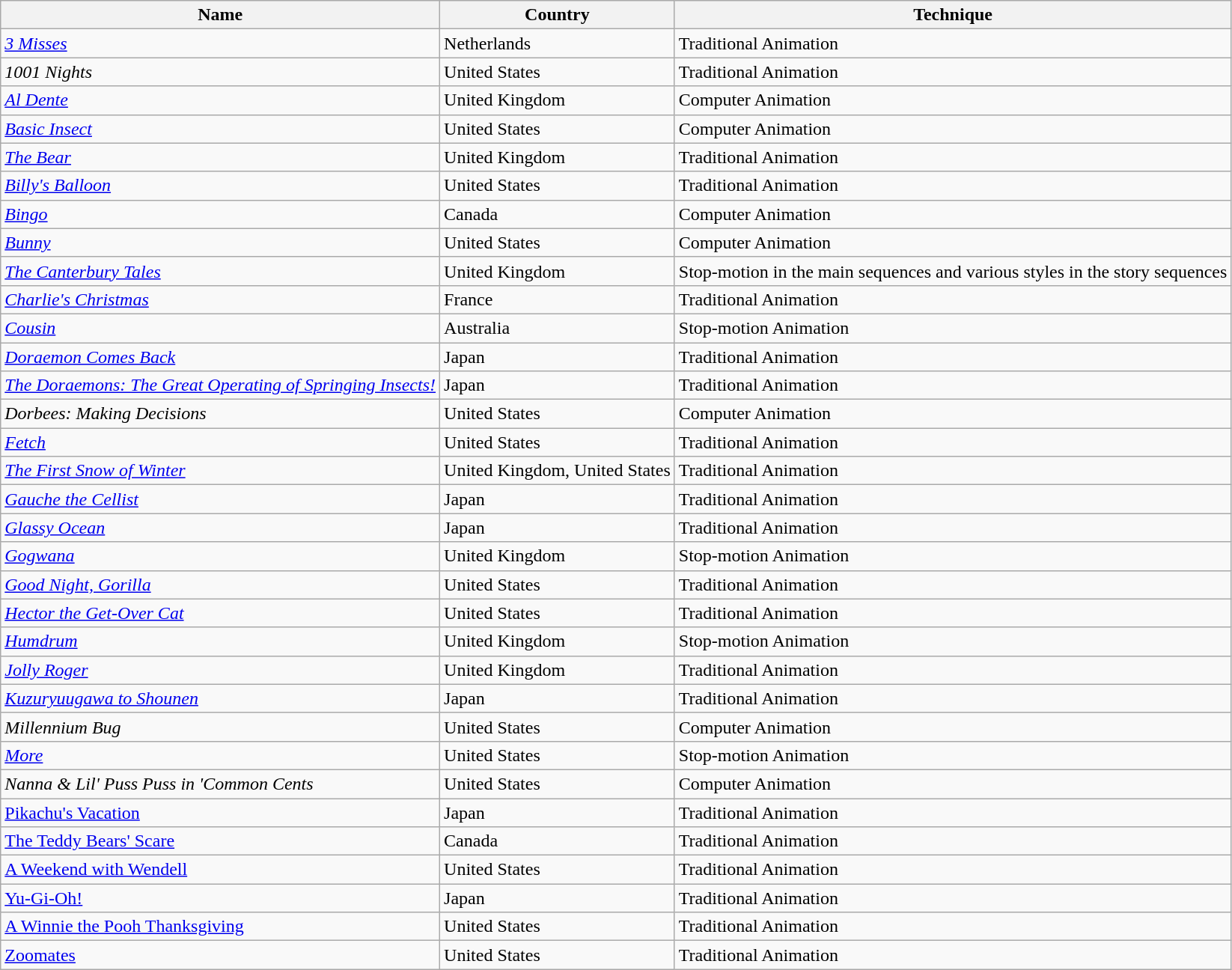<table class="wikitable sortable">
<tr>
<th>Name</th>
<th>Country</th>
<th>Technique</th>
</tr>
<tr>
<td><em><a href='#'>3 Misses</a></em></td>
<td>Netherlands</td>
<td>Traditional Animation</td>
</tr>
<tr>
<td><em>1001 Nights</em></td>
<td>United States</td>
<td>Traditional Animation</td>
</tr>
<tr>
<td><em><a href='#'>Al Dente</a></em></td>
<td>United Kingdom</td>
<td>Computer Animation</td>
</tr>
<tr>
<td><em><a href='#'>Basic Insect</a></em></td>
<td>United States</td>
<td>Computer Animation</td>
</tr>
<tr>
<td><em><a href='#'>The Bear</a></em></td>
<td>United Kingdom</td>
<td>Traditional Animation</td>
</tr>
<tr>
<td><em><a href='#'>Billy's Balloon</a></em></td>
<td>United States</td>
<td>Traditional Animation</td>
</tr>
<tr>
<td><em><a href='#'>Bingo</a></em></td>
<td>Canada</td>
<td>Computer Animation</td>
</tr>
<tr>
<td><em><a href='#'>Bunny</a></em></td>
<td>United States</td>
<td>Computer Animation</td>
</tr>
<tr>
<td><em><a href='#'>The Canterbury Tales</a></em></td>
<td>United Kingdom</td>
<td>Stop-motion in the main sequences and various styles in the story sequences</td>
</tr>
<tr>
<td><em><a href='#'>Charlie's Christmas</a></em></td>
<td>France</td>
<td>Traditional Animation</td>
</tr>
<tr>
<td><em><a href='#'>Cousin</a></em></td>
<td>Australia</td>
<td>Stop-motion Animation</td>
</tr>
<tr>
<td><em><a href='#'>Doraemon Comes Back</a></em></td>
<td>Japan</td>
<td>Traditional Animation</td>
</tr>
<tr>
<td><em><a href='#'>The Doraemons: The Great Operating of Springing Insects!</a></em></td>
<td>Japan</td>
<td>Traditional Animation</td>
</tr>
<tr>
<td><em>Dorbees: Making Decisions</em></td>
<td>United States</td>
<td>Computer Animation</td>
</tr>
<tr>
<td><em><a href='#'>Fetch</a></em></td>
<td>United States</td>
<td>Traditional Animation</td>
</tr>
<tr>
<td><em><a href='#'>The First Snow of Winter</a></em></td>
<td>United Kingdom, United States</td>
<td>Traditional Animation</td>
</tr>
<tr>
<td><em><a href='#'>Gauche the Cellist</a></em></td>
<td>Japan</td>
<td>Traditional Animation</td>
</tr>
<tr>
<td><em><a href='#'>Glassy Ocean</a></em></td>
<td>Japan</td>
<td>Traditional Animation</td>
</tr>
<tr>
<td><em><a href='#'>Gogwana</a></em></td>
<td>United Kingdom</td>
<td>Stop-motion Animation</td>
</tr>
<tr>
<td><em><a href='#'>Good Night, Gorilla</a></em></td>
<td>United States</td>
<td>Traditional Animation</td>
</tr>
<tr>
<td><em><a href='#'>Hector the Get-Over Cat</a></em></td>
<td>United States</td>
<td>Traditional Animation</td>
</tr>
<tr>
<td><em><a href='#'>Humdrum</a></em></td>
<td>United Kingdom</td>
<td>Stop-motion Animation</td>
</tr>
<tr>
<td><em><a href='#'>Jolly Roger</a></em></td>
<td>United Kingdom</td>
<td>Traditional Animation</td>
</tr>
<tr>
<td><em><a href='#'>Kuzuryuugawa to Shounen</a></em></td>
<td>Japan</td>
<td>Traditional Animation</td>
</tr>
<tr>
<td><em>Millennium Bug</em></td>
<td>United States</td>
<td>Computer Animation</td>
</tr>
<tr>
<td><em><a href='#'>More</a></em></td>
<td>United States</td>
<td>Stop-motion Animation</td>
</tr>
<tr>
<td><em>Nanna & Lil' Puss Puss in 'Common Cents<strong></td>
<td>United States</td>
<td>Computer Animation</td>
</tr>
<tr>
<td></em><a href='#'>Pikachu's Vacation</a><em></td>
<td>Japan</td>
<td>Traditional Animation</td>
</tr>
<tr>
<td></em><a href='#'>The Teddy Bears' Scare</a><em></td>
<td>Canada</td>
<td>Traditional Animation</td>
</tr>
<tr>
<td></em><a href='#'>A Weekend with Wendell</a><em></td>
<td>United States</td>
<td>Traditional Animation</td>
</tr>
<tr>
<td></em><a href='#'>Yu-Gi-Oh!</a><em></td>
<td>Japan</td>
<td>Traditional Animation</td>
</tr>
<tr>
<td></em><a href='#'>A Winnie the Pooh Thanksgiving</a><em></td>
<td>United States</td>
<td>Traditional Animation</td>
</tr>
<tr>
<td></em><a href='#'>Zoomates</a><em></td>
<td>United States</td>
<td>Traditional Animation</td>
</tr>
</table>
